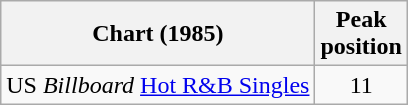<table class="wikitable">
<tr>
<th align="left">Chart (1985)</th>
<th align="center">Peak<br>position</th>
</tr>
<tr>
<td align="left">US <em>Billboard</em> <a href='#'>Hot R&B Singles</a></td>
<td align="center">11</td>
</tr>
</table>
